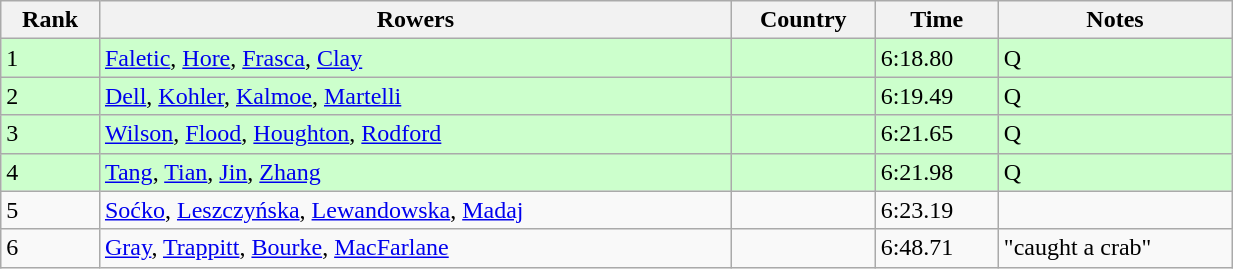<table class="wikitable sortable" width=65%>
<tr>
<th>Rank</th>
<th>Rowers</th>
<th>Country</th>
<th>Time</th>
<th>Notes</th>
</tr>
<tr bgcolor=ccffcc>
<td>1</td>
<td><a href='#'>Faletic</a>, <a href='#'>Hore</a>, <a href='#'>Frasca</a>, <a href='#'>Clay</a></td>
<td></td>
<td>6:18.80</td>
<td>Q</td>
</tr>
<tr bgcolor=ccffcc>
<td>2</td>
<td><a href='#'>Dell</a>, <a href='#'>Kohler</a>, <a href='#'>Kalmoe</a>, <a href='#'>Martelli</a></td>
<td></td>
<td>6:19.49</td>
<td>Q</td>
</tr>
<tr bgcolor=ccffcc>
<td>3</td>
<td><a href='#'>Wilson</a>, <a href='#'>Flood</a>, <a href='#'>Houghton</a>, <a href='#'>Rodford</a></td>
<td></td>
<td>6:21.65</td>
<td>Q</td>
</tr>
<tr bgcolor=ccffcc>
<td>4</td>
<td><a href='#'>Tang</a>, <a href='#'>Tian</a>, <a href='#'>Jin</a>, <a href='#'>Zhang</a></td>
<td></td>
<td>6:21.98</td>
<td>Q</td>
</tr>
<tr>
<td>5</td>
<td><a href='#'>Soćko</a>, <a href='#'>Leszczyńska</a>, <a href='#'>Lewandowska</a>, <a href='#'>Madaj</a></td>
<td></td>
<td>6:23.19</td>
<td></td>
</tr>
<tr>
<td>6</td>
<td><a href='#'>Gray</a>, <a href='#'>Trappitt</a>, <a href='#'>Bourke</a>, <a href='#'>MacFarlane</a></td>
<td></td>
<td>6:48.71</td>
<td>"caught a crab"</td>
</tr>
</table>
